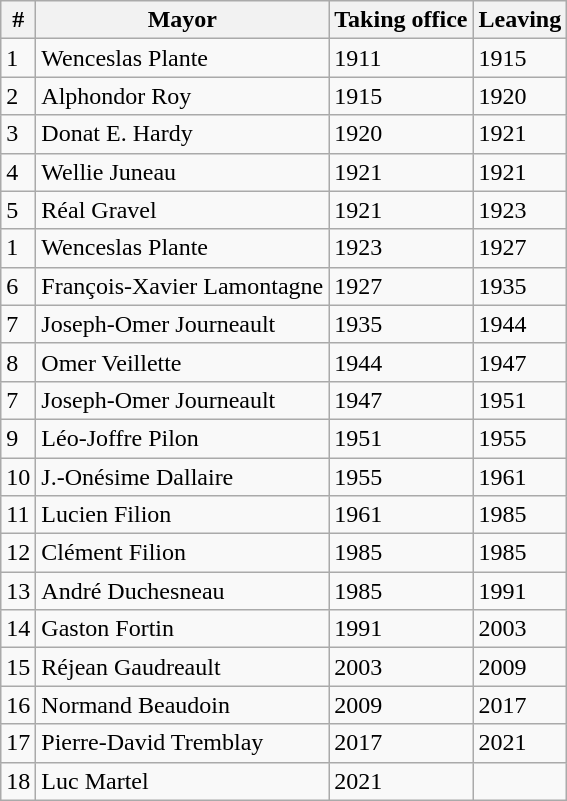<table class="wikitable">
<tr>
<th>#</th>
<th>Mayor</th>
<th>Taking office</th>
<th>Leaving</th>
</tr>
<tr>
<td>1</td>
<td>Wenceslas Plante</td>
<td>1911</td>
<td>1915</td>
</tr>
<tr>
<td>2</td>
<td>Alphondor Roy</td>
<td>1915</td>
<td>1920</td>
</tr>
<tr>
<td>3</td>
<td>Donat E. Hardy</td>
<td>1920</td>
<td>1921</td>
</tr>
<tr>
<td>4</td>
<td>Wellie Juneau</td>
<td>1921</td>
<td>1921</td>
</tr>
<tr>
<td>5</td>
<td>Réal Gravel</td>
<td>1921</td>
<td>1923</td>
</tr>
<tr>
<td>1</td>
<td>Wenceslas Plante</td>
<td>1923</td>
<td>1927</td>
</tr>
<tr>
<td>6</td>
<td>François-Xavier Lamontagne</td>
<td>1927</td>
<td>1935</td>
</tr>
<tr>
<td>7</td>
<td>Joseph-Omer Journeault</td>
<td>1935</td>
<td>1944</td>
</tr>
<tr>
<td>8</td>
<td>Omer Veillette</td>
<td>1944</td>
<td>1947</td>
</tr>
<tr>
<td>7</td>
<td>Joseph-Omer Journeault</td>
<td>1947</td>
<td>1951</td>
</tr>
<tr>
<td>9</td>
<td>Léo-Joffre Pilon</td>
<td>1951</td>
<td>1955</td>
</tr>
<tr>
<td>10</td>
<td>J.-Onésime Dallaire</td>
<td>1955</td>
<td>1961</td>
</tr>
<tr>
<td>11</td>
<td>Lucien Filion</td>
<td>1961</td>
<td>1985</td>
</tr>
<tr>
<td>12</td>
<td>Clément Filion</td>
<td>1985</td>
<td>1985</td>
</tr>
<tr>
<td>13</td>
<td>André Duchesneau</td>
<td>1985</td>
<td>1991</td>
</tr>
<tr>
<td>14</td>
<td>Gaston Fortin</td>
<td>1991</td>
<td>2003</td>
</tr>
<tr>
<td>15</td>
<td>Réjean Gaudreault</td>
<td>2003</td>
<td>2009</td>
</tr>
<tr>
<td>16</td>
<td>Normand Beaudoin</td>
<td>2009</td>
<td>2017</td>
</tr>
<tr>
<td>17</td>
<td>Pierre-David Tremblay</td>
<td>2017</td>
<td>2021</td>
</tr>
<tr>
<td>18</td>
<td>Luc Martel</td>
<td>2021</td>
<td></td>
</tr>
</table>
